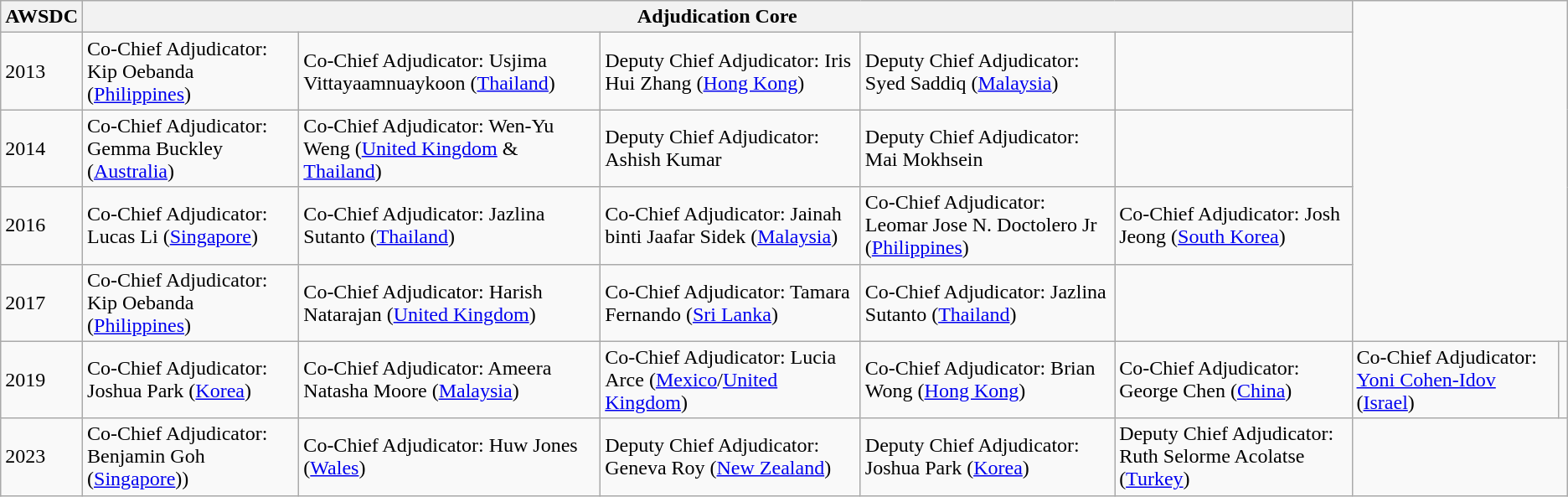<table class="wikitable">
<tr>
<th>AWSDC</th>
<th colspan=5>Adjudication Core</th>
</tr>
<tr>
<td>2013</td>
<td>Co-Chief Adjudicator: Kip Oebanda (<a href='#'>Philippines</a>)</td>
<td>Co-Chief Adjudicator: Usjima Vittayaamnuaykoon (<a href='#'>Thailand</a>)</td>
<td>Deputy Chief Adjudicator: Iris Hui Zhang (<a href='#'>Hong Kong</a>)</td>
<td>Deputy Chief Adjudicator: Syed Saddiq (<a href='#'>Malaysia</a>)</td>
<td></td>
</tr>
<tr>
<td>2014</td>
<td>Co-Chief Adjudicator: Gemma Buckley (<a href='#'>Australia</a>)</td>
<td>Co-Chief Adjudicator: Wen-Yu Weng (<a href='#'>United Kingdom</a> & <a href='#'>Thailand</a>)</td>
<td>Deputy Chief Adjudicator: Ashish Kumar</td>
<td>Deputy Chief Adjudicator: Mai Mokhsein</td>
<td></td>
</tr>
<tr>
<td>2016</td>
<td>Co-Chief Adjudicator: Lucas Li  (<a href='#'>Singapore</a>)</td>
<td>Co-Chief Adjudicator: Jazlina Sutanto (<a href='#'>Thailand</a>)</td>
<td>Co-Chief Adjudicator: Jainah binti Jaafar Sidek (<a href='#'>Malaysia</a>)</td>
<td>Co-Chief Adjudicator: Leomar Jose N. Doctolero Jr (<a href='#'>Philippines</a>)</td>
<td>Co-Chief Adjudicator: Josh Jeong (<a href='#'>South Korea</a>)</td>
</tr>
<tr>
<td>2017</td>
<td>Co-Chief Adjudicator: Kip Oebanda  (<a href='#'>Philippines</a>)</td>
<td>Co-Chief Adjudicator: Harish Natarajan (<a href='#'>United Kingdom</a>)</td>
<td>Co-Chief Adjudicator: Tamara Fernando (<a href='#'>Sri Lanka</a>)</td>
<td>Co-Chief Adjudicator: Jazlina Sutanto (<a href='#'>Thailand</a>)</td>
<td></td>
</tr>
<tr>
<td>2019</td>
<td>Co-Chief Adjudicator: Joshua Park  (<a href='#'>Korea</a>)</td>
<td>Co-Chief Adjudicator: Ameera Natasha Moore (<a href='#'>Malaysia</a>)</td>
<td>Co-Chief Adjudicator: Lucia Arce (<a href='#'>Mexico</a>/<a href='#'>United Kingdom</a>)</td>
<td>Co-Chief Adjudicator: Brian Wong (<a href='#'>Hong Kong</a>)</td>
<td>Co-Chief Adjudicator: George Chen (<a href='#'>China</a>)</td>
<td>Co-Chief Adjudicator: <a href='#'>Yoni Cohen-Idov</a> (<a href='#'>Israel</a>)</td>
<td></td>
</tr>
<tr>
<td>2023</td>
<td>Co-Chief Adjudicator: Benjamin Goh (<a href='#'>Singapore</a>))</td>
<td>Co-Chief Adjudicator: Huw Jones (<a href='#'>Wales</a>)</td>
<td>Deputy Chief Adjudicator: Geneva Roy (<a href='#'>New Zealand</a>)</td>
<td>Deputy Chief Adjudicator: Joshua Park (<a href='#'>Korea</a>)</td>
<td>Deputy Chief Adjudicator: Ruth Selorme Acolatse (<a href='#'>Turkey</a>)</td>
</tr>
</table>
